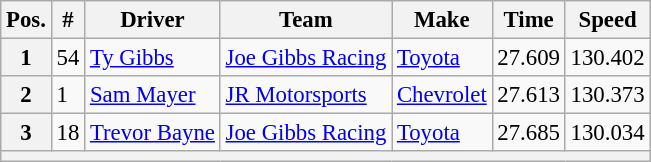<table class="wikitable" style="font-size:95%">
<tr>
<th>Pos.</th>
<th>#</th>
<th>Driver</th>
<th>Team</th>
<th>Make</th>
<th>Time</th>
<th>Speed</th>
</tr>
<tr>
<th>1</th>
<td>54</td>
<td><a href='#'>Ty Gibbs</a></td>
<td><a href='#'>Joe Gibbs Racing</a></td>
<td><a href='#'>Toyota</a></td>
<td>27.609</td>
<td>130.402</td>
</tr>
<tr>
<th>2</th>
<td>1</td>
<td><a href='#'>Sam Mayer</a></td>
<td><a href='#'>JR Motorsports</a></td>
<td><a href='#'>Chevrolet</a></td>
<td>27.613</td>
<td>130.373</td>
</tr>
<tr>
<th>3</th>
<td>18</td>
<td><a href='#'>Trevor Bayne</a></td>
<td><a href='#'>Joe Gibbs Racing</a></td>
<td><a href='#'>Toyota</a></td>
<td>27.685</td>
<td>130.034</td>
</tr>
<tr>
<th colspan="7"></th>
</tr>
</table>
